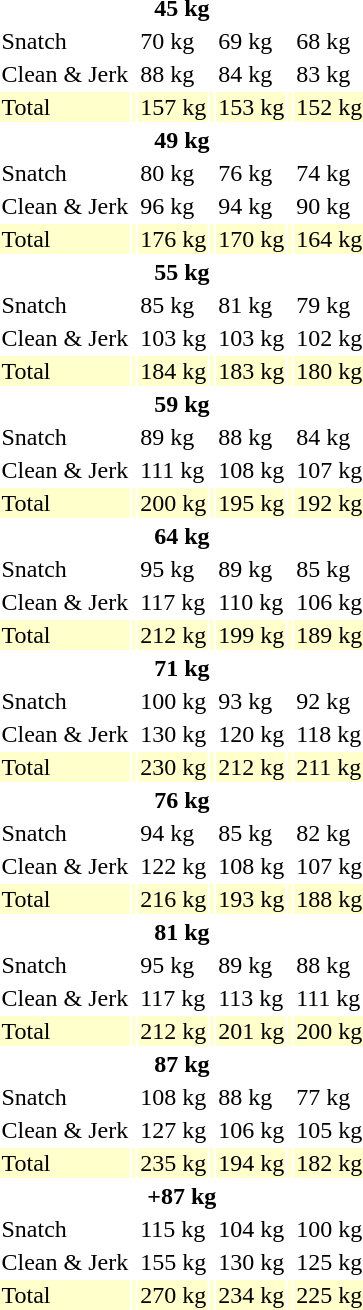<table>
<tr>
<th colspan=7>45 kg</th>
</tr>
<tr>
<td>Snatch</td>
<td></td>
<td>70 kg</td>
<td></td>
<td>69 kg</td>
<td></td>
<td>68 kg</td>
</tr>
<tr>
<td>Clean & Jerk</td>
<td></td>
<td>88 kg</td>
<td></td>
<td>84 kg</td>
<td></td>
<td>83 kg</td>
</tr>
<tr bgcolor=ffffcc>
<td>Total</td>
<td></td>
<td>157 kg</td>
<td></td>
<td>153 kg</td>
<td></td>
<td>152 kg</td>
</tr>
<tr>
<th colspan=7>49 kg</th>
</tr>
<tr>
<td>Snatch</td>
<td></td>
<td>80 kg</td>
<td></td>
<td>76 kg</td>
<td></td>
<td>74 kg</td>
</tr>
<tr>
<td>Clean & Jerk</td>
<td></td>
<td>96 kg</td>
<td></td>
<td>94 kg</td>
<td></td>
<td>90 kg</td>
</tr>
<tr bgcolor=ffffcc>
<td>Total</td>
<td></td>
<td>176 kg</td>
<td></td>
<td>170 kg</td>
<td></td>
<td>164 kg</td>
</tr>
<tr>
<th colspan=7>55 kg</th>
</tr>
<tr>
<td>Snatch</td>
<td></td>
<td>85 kg</td>
<td></td>
<td>81 kg</td>
<td></td>
<td>79 kg</td>
</tr>
<tr>
<td>Clean & Jerk</td>
<td></td>
<td>103 kg</td>
<td></td>
<td>103 kg</td>
<td></td>
<td>102 kg</td>
</tr>
<tr bgcolor=ffffcc>
<td>Total</td>
<td></td>
<td>184 kg</td>
<td></td>
<td>183 kg</td>
<td></td>
<td>180 kg</td>
</tr>
<tr>
<th colspan=7>59 kg</th>
</tr>
<tr>
<td>Snatch</td>
<td></td>
<td>89 kg</td>
<td></td>
<td>88 kg</td>
<td></td>
<td>84 kg</td>
</tr>
<tr>
<td>Clean & Jerk</td>
<td></td>
<td>111 kg</td>
<td></td>
<td>108 kg</td>
<td></td>
<td>107 kg</td>
</tr>
<tr bgcolor=ffffcc>
<td>Total</td>
<td></td>
<td>200 kg</td>
<td></td>
<td>195 kg</td>
<td></td>
<td>192 kg</td>
</tr>
<tr>
<th colspan=7>64 kg</th>
</tr>
<tr>
<td>Snatch</td>
<td></td>
<td>95 kg</td>
<td></td>
<td>89 kg</td>
<td></td>
<td>85 kg</td>
</tr>
<tr>
<td>Clean & Jerk</td>
<td></td>
<td>117 kg</td>
<td></td>
<td>110 kg</td>
<td></td>
<td>106 kg</td>
</tr>
<tr bgcolor=ffffcc>
<td>Total</td>
<td></td>
<td>212 kg</td>
<td></td>
<td>199 kg</td>
<td></td>
<td>189 kg</td>
</tr>
<tr>
<th colspan=7>71 kg</th>
</tr>
<tr>
<td>Snatch</td>
<td></td>
<td>100 kg</td>
<td></td>
<td>93 kg</td>
<td></td>
<td>92 kg</td>
</tr>
<tr>
<td>Clean & Jerk</td>
<td></td>
<td>130 kg</td>
<td></td>
<td>120 kg</td>
<td></td>
<td>118 kg</td>
</tr>
<tr bgcolor=ffffcc>
<td>Total</td>
<td></td>
<td>230 kg</td>
<td></td>
<td>212 kg</td>
<td></td>
<td>211 kg</td>
</tr>
<tr>
<th colspan=7>76 kg</th>
</tr>
<tr>
<td>Snatch</td>
<td></td>
<td>94 kg</td>
<td></td>
<td>85 kg</td>
<td></td>
<td>82 kg</td>
</tr>
<tr>
<td>Clean & Jerk</td>
<td></td>
<td>122 kg</td>
<td></td>
<td>108 kg</td>
<td></td>
<td>107 kg</td>
</tr>
<tr bgcolor=ffffcc>
<td>Total</td>
<td></td>
<td>216 kg</td>
<td></td>
<td>193 kg</td>
<td></td>
<td>188 kg</td>
</tr>
<tr>
<th colspan=7>81 kg</th>
</tr>
<tr>
<td>Snatch</td>
<td></td>
<td>95 kg</td>
<td></td>
<td>89 kg</td>
<td></td>
<td>88 kg</td>
</tr>
<tr>
<td>Clean & Jerk</td>
<td></td>
<td>117 kg</td>
<td></td>
<td>113 kg</td>
<td></td>
<td>111 kg</td>
</tr>
<tr bgcolor=ffffcc>
<td>Total</td>
<td></td>
<td>212 kg</td>
<td></td>
<td>201 kg</td>
<td></td>
<td>200 kg</td>
</tr>
<tr>
<th colspan=7>87 kg</th>
</tr>
<tr>
<td>Snatch</td>
<td></td>
<td>108 kg</td>
<td></td>
<td>88 kg</td>
<td></td>
<td>77 kg</td>
</tr>
<tr>
<td>Clean & Jerk</td>
<td></td>
<td>127 kg</td>
<td></td>
<td>106 kg</td>
<td></td>
<td>105 kg</td>
</tr>
<tr bgcolor=ffffcc>
<td>Total</td>
<td></td>
<td>235 kg</td>
<td></td>
<td>194 kg</td>
<td></td>
<td>182 kg</td>
</tr>
<tr>
<th colspan=7>+87 kg</th>
</tr>
<tr>
<td>Snatch</td>
<td></td>
<td>115 kg</td>
<td></td>
<td>104 kg</td>
<td></td>
<td>100 kg</td>
</tr>
<tr>
<td>Clean & Jerk</td>
<td></td>
<td>155 kg</td>
<td></td>
<td>130 kg</td>
<td></td>
<td>125 kg</td>
</tr>
<tr bgcolor=ffffcc>
<td>Total</td>
<td></td>
<td>270 kg</td>
<td></td>
<td>234 kg</td>
<td></td>
<td>225 kg</td>
</tr>
</table>
